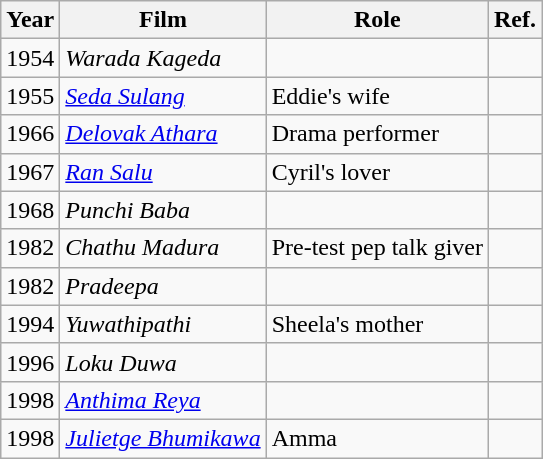<table class="wikitable">
<tr>
<th>Year</th>
<th>Film</th>
<th>Role</th>
<th>Ref.</th>
</tr>
<tr>
<td>1954</td>
<td><em>Warada Kageda</em></td>
<td></td>
<td></td>
</tr>
<tr>
<td>1955</td>
<td><em><a href='#'>Seda Sulang</a></em></td>
<td>Eddie's wife</td>
<td></td>
</tr>
<tr>
<td>1966</td>
<td><em><a href='#'>Delovak Athara</a></em></td>
<td>Drama performer</td>
<td></td>
</tr>
<tr>
<td>1967</td>
<td><em><a href='#'>Ran Salu</a></em></td>
<td>Cyril's lover</td>
<td></td>
</tr>
<tr>
<td>1968</td>
<td><em>Punchi Baba</em></td>
<td></td>
<td></td>
</tr>
<tr>
<td>1982</td>
<td><em>Chathu Madura</em></td>
<td>Pre-test pep talk giver</td>
<td></td>
</tr>
<tr>
<td>1982</td>
<td><em>Pradeepa</em></td>
<td></td>
<td></td>
</tr>
<tr>
<td>1994</td>
<td><em>Yuwathipathi</em></td>
<td>Sheela's mother</td>
<td></td>
</tr>
<tr>
<td>1996</td>
<td><em>Loku Duwa</em></td>
<td></td>
<td></td>
</tr>
<tr>
<td>1998</td>
<td><em><a href='#'>Anthima Reya</a></em></td>
<td></td>
<td></td>
</tr>
<tr>
<td>1998</td>
<td><em><a href='#'>Julietge Bhumikawa</a></em></td>
<td>Amma</td>
<td></td>
</tr>
</table>
